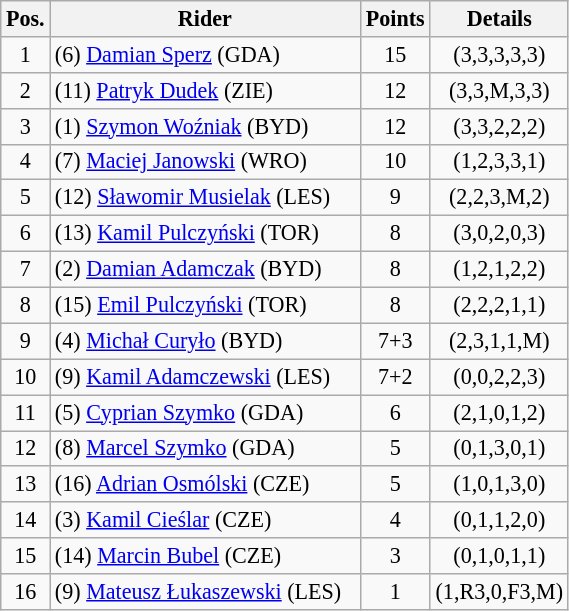<table class=wikitable style="font-size:92%;">
<tr>
<th width=25px>Pos.</th>
<th width=200px>Rider</th>
<th width=40px>Points</th>
<th width=70px>Details</th>
</tr>
<tr align=center >
<td>1</td>
<td align=left>(6) <a href='#'>Damian Sperz</a> (GDA)</td>
<td>15</td>
<td>(3,3,3,3,3)</td>
</tr>
<tr align=center >
<td>2</td>
<td align=left>(11) <a href='#'>Patryk Dudek</a> (ZIE)</td>
<td>12</td>
<td>(3,3,M,3,3)</td>
</tr>
<tr align=center >
<td>3</td>
<td align=left>(1) <a href='#'>Szymon Woźniak</a> (BYD)</td>
<td>12</td>
<td>(3,3,2,2,2)</td>
</tr>
<tr align=center >
<td>4</td>
<td align=left>(7) <a href='#'>Maciej Janowski</a> (WRO)</td>
<td>10</td>
<td>(1,2,3,3,1)</td>
</tr>
<tr align=center >
<td>5</td>
<td align=left>(12) <a href='#'>Sławomir Musielak</a> (LES)</td>
<td>9</td>
<td>(2,2,3,M,2)</td>
</tr>
<tr align=center >
<td>6</td>
<td align=left>(13) <a href='#'>Kamil Pulczyński</a> (TOR)</td>
<td>8</td>
<td>(3,0,2,0,3)</td>
</tr>
<tr align=center >
<td>7</td>
<td align=left>(2) <a href='#'>Damian Adamczak</a> (BYD)</td>
<td>8</td>
<td>(1,2,1,2,2)</td>
</tr>
<tr align=center >
<td>8</td>
<td align=left>(15) <a href='#'>Emil Pulczyński</a> (TOR)</td>
<td>8</td>
<td>(2,2,2,1,1)</td>
</tr>
<tr align=center >
<td>9</td>
<td align=left>(4) <a href='#'>Michał Curyło</a> (BYD)</td>
<td>7+3</td>
<td>(2,3,1,1,M)</td>
</tr>
<tr align=center>
<td>10</td>
<td align=left>(9) <a href='#'>Kamil Adamczewski</a> (LES)</td>
<td>7+2</td>
<td>(0,0,2,2,3)</td>
</tr>
<tr align=center>
<td>11</td>
<td align=left>(5) <a href='#'>Cyprian Szymko</a> (GDA)</td>
<td>6</td>
<td>(2,1,0,1,2)</td>
</tr>
<tr align=center>
<td>12</td>
<td align=left>(8) <a href='#'>Marcel Szymko</a> (GDA)</td>
<td>5</td>
<td>(0,1,3,0,1)</td>
</tr>
<tr align=center>
<td>13</td>
<td align=left>(16) <a href='#'>Adrian Osmólski</a> (CZE)</td>
<td>5</td>
<td>(1,0,1,3,0)</td>
</tr>
<tr align=center>
<td>14</td>
<td align=left>(3) <a href='#'>Kamil Cieślar</a> (CZE)</td>
<td>4</td>
<td>(0,1,1,2,0)</td>
</tr>
<tr align=center>
<td>15</td>
<td align=left>(14) <a href='#'>Marcin Bubel</a> (CZE)</td>
<td>3</td>
<td>(0,1,0,1,1)</td>
</tr>
<tr align=center>
<td>16</td>
<td align=left>(9) <a href='#'>Mateusz Łukaszewski</a> (LES)</td>
<td>1</td>
<td>(1,R3,0,F3,M)</td>
</tr>
</table>
